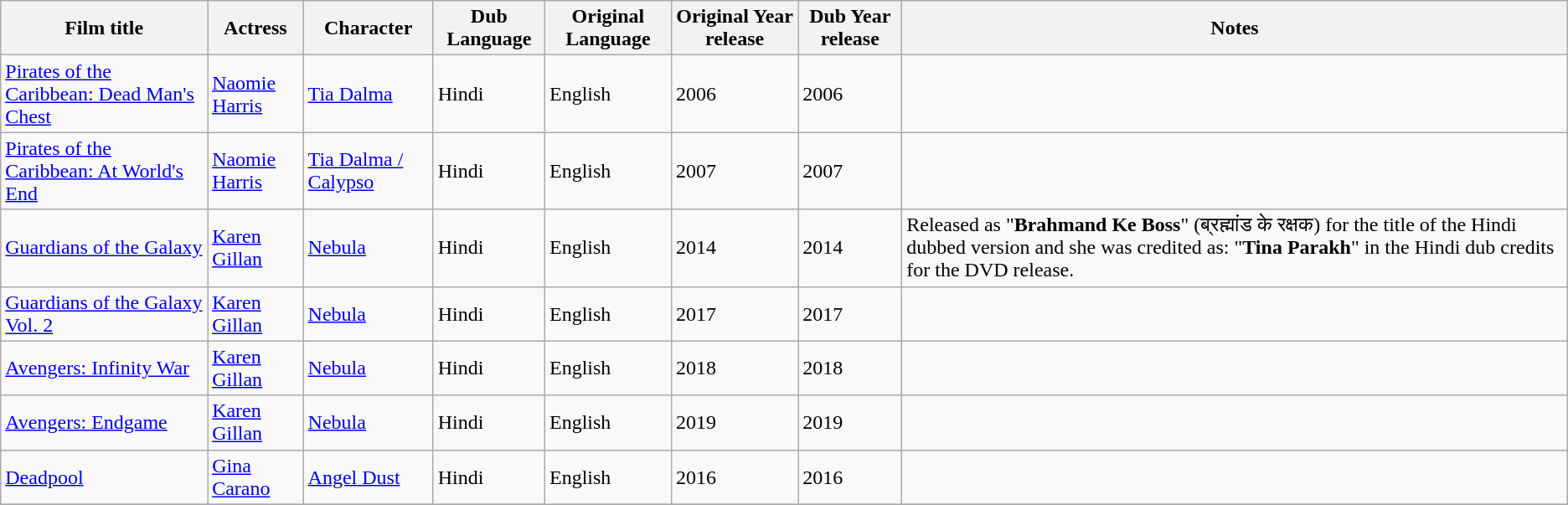<table class="wikitable">
<tr>
<th>Film title</th>
<th>Actress</th>
<th>Character</th>
<th>Dub Language</th>
<th>Original Language</th>
<th>Original Year release</th>
<th>Dub Year release</th>
<th>Notes</th>
</tr>
<tr>
<td><a href='#'>Pirates of the Caribbean: Dead Man's Chest</a></td>
<td><a href='#'>Naomie Harris</a></td>
<td><a href='#'>Tia Dalma</a></td>
<td>Hindi</td>
<td>English</td>
<td>2006</td>
<td>2006</td>
<td></td>
</tr>
<tr>
<td><a href='#'>Pirates of the Caribbean: At World's End</a></td>
<td><a href='#'>Naomie Harris</a></td>
<td><a href='#'>Tia Dalma / Calypso</a></td>
<td>Hindi</td>
<td>English</td>
<td>2007</td>
<td>2007</td>
<td></td>
</tr>
<tr>
<td><a href='#'>Guardians of the Galaxy</a></td>
<td><a href='#'>Karen Gillan</a></td>
<td><a href='#'>Nebula</a></td>
<td>Hindi</td>
<td>English</td>
<td>2014</td>
<td>2014</td>
<td>Released as "<strong>Brahmand Ke Boss</strong>" (ब्रह्मांड के रक्षक) for the title of the Hindi dubbed version and she was credited as:  "<strong>Tina Parakh</strong>"  in the Hindi dub credits for the DVD release.</td>
</tr>
<tr>
<td><a href='#'>Guardians of the Galaxy Vol. 2</a></td>
<td><a href='#'>Karen Gillan</a></td>
<td><a href='#'>Nebula</a></td>
<td>Hindi</td>
<td>English</td>
<td>2017</td>
<td>2017</td>
<td></td>
</tr>
<tr>
<td><a href='#'>Avengers: Infinity War</a></td>
<td><a href='#'>Karen Gillan</a></td>
<td><a href='#'>Nebula</a></td>
<td>Hindi</td>
<td>English</td>
<td>2018</td>
<td>2018</td>
<td></td>
</tr>
<tr>
<td><a href='#'>Avengers: Endgame</a></td>
<td><a href='#'>Karen Gillan</a></td>
<td><a href='#'>Nebula</a></td>
<td>Hindi</td>
<td>English</td>
<td>2019</td>
<td>2019</td>
<td></td>
</tr>
<tr>
<td><a href='#'>Deadpool</a></td>
<td><a href='#'>Gina Carano</a></td>
<td><a href='#'>Angel Dust</a></td>
<td>Hindi</td>
<td>English</td>
<td>2016</td>
<td>2016</td>
<td></td>
</tr>
<tr>
</tr>
</table>
